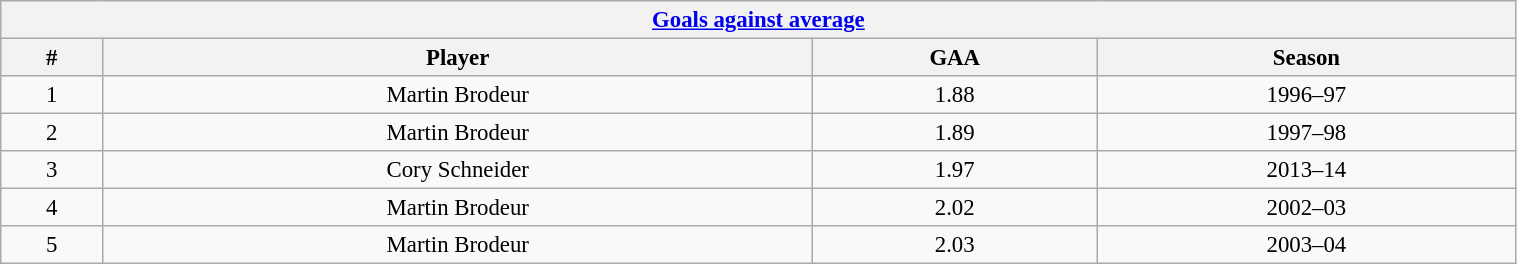<table class="wikitable" style="text-align: center; font-size: 95%" width="80%">
<tr>
<th colspan="4"><a href='#'>Goals against average</a></th>
</tr>
<tr>
<th>#</th>
<th>Player</th>
<th>GAA</th>
<th>Season</th>
</tr>
<tr>
<td>1</td>
<td>Martin Brodeur</td>
<td>1.88</td>
<td>1996–97</td>
</tr>
<tr>
<td>2</td>
<td>Martin Brodeur</td>
<td>1.89</td>
<td>1997–98</td>
</tr>
<tr>
<td>3</td>
<td>Cory Schneider</td>
<td>1.97</td>
<td>2013–14</td>
</tr>
<tr>
<td>4</td>
<td>Martin Brodeur</td>
<td>2.02</td>
<td>2002–03</td>
</tr>
<tr>
<td>5</td>
<td>Martin Brodeur</td>
<td>2.03</td>
<td>2003–04</td>
</tr>
</table>
